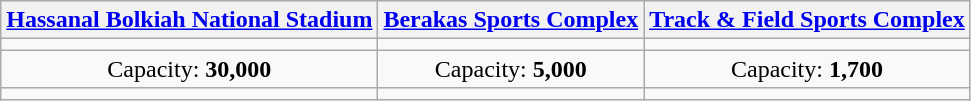<table class="wikitable" style="text-align:center">
<tr>
<th><a href='#'>Hassanal Bolkiah National Stadium</a></th>
<th><a href='#'>Berakas Sports Complex</a></th>
<th><a href='#'>Track & Field Sports Complex</a></th>
</tr>
<tr>
<td></td>
<td></td>
<td></td>
</tr>
<tr>
<td>Capacity: <strong>30,000</strong></td>
<td>Capacity: <strong>5,000</strong></td>
<td>Capacity: <strong>1,700</strong></td>
</tr>
<tr>
<td></td>
<td></td>
<td></td>
</tr>
</table>
